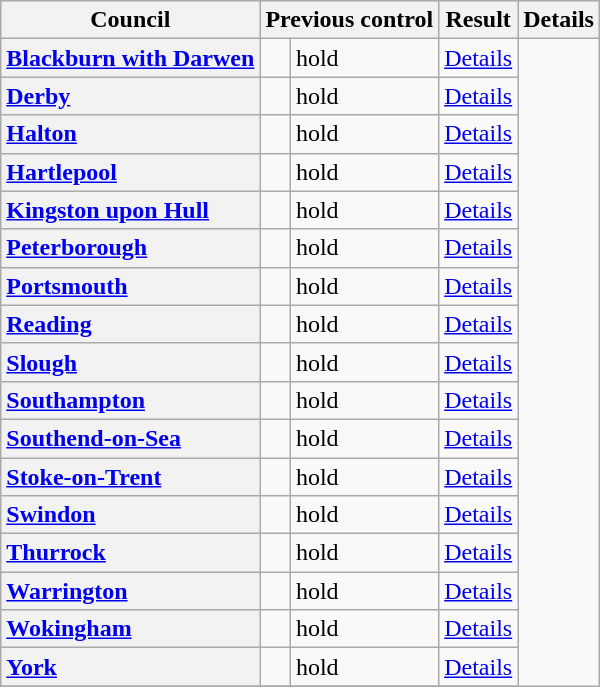<table class="wikitable sortable" border="1">
<tr>
<th scope="col">Council</th>
<th colspan=2>Previous control</th>
<th colspan=2>Result</th>
<th class="unsortable" scope="col">Details</th>
</tr>
<tr>
<th scope="row" style="text-align: left;"><a href='#'>Blackburn with Darwen</a></th>
<td></td>
<td> hold</td>
<td><a href='#'>Details</a></td>
</tr>
<tr>
<th scope="row" style="text-align: left;"><a href='#'>Derby</a></th>
<td></td>
<td> hold</td>
<td><a href='#'>Details</a></td>
</tr>
<tr>
<th scope="row" style="text-align: left;"><a href='#'>Halton</a></th>
<td></td>
<td> hold</td>
<td><a href='#'>Details</a></td>
</tr>
<tr>
<th scope="row" style="text-align: left;"><a href='#'>Hartlepool</a></th>
<td></td>
<td> hold</td>
<td><a href='#'>Details</a></td>
</tr>
<tr>
<th scope="row" style="text-align: left;"><a href='#'>Kingston upon Hull</a></th>
<td></td>
<td> hold</td>
<td><a href='#'>Details</a></td>
</tr>
<tr>
<th scope="row" style="text-align: left;"><a href='#'>Peterborough</a></th>
<td></td>
<td> hold</td>
<td><a href='#'>Details</a></td>
</tr>
<tr>
<th scope="row" style="text-align: left;"><a href='#'>Portsmouth</a></th>
<td></td>
<td> hold</td>
<td><a href='#'>Details</a></td>
</tr>
<tr>
<th scope="row" style="text-align: left;"><a href='#'>Reading</a></th>
<td></td>
<td> hold</td>
<td><a href='#'>Details</a></td>
</tr>
<tr>
<th scope="row" style="text-align: left;"><a href='#'>Slough</a></th>
<td></td>
<td> hold</td>
<td><a href='#'>Details</a></td>
</tr>
<tr>
<th scope="row" style="text-align: left;"><a href='#'>Southampton</a></th>
<td></td>
<td> hold</td>
<td><a href='#'>Details</a></td>
</tr>
<tr>
<th scope="row" style="text-align: left;"><a href='#'>Southend-on-Sea</a></th>
<td></td>
<td> hold</td>
<td><a href='#'>Details</a></td>
</tr>
<tr>
<th scope="row" style="text-align: left;"><a href='#'>Stoke-on-Trent</a></th>
<td></td>
<td> hold</td>
<td><a href='#'>Details</a></td>
</tr>
<tr>
<th scope="row" style="text-align: left;"><a href='#'>Swindon</a></th>
<td></td>
<td> hold</td>
<td><a href='#'>Details</a></td>
</tr>
<tr>
<th scope="row" style="text-align: left;"><a href='#'>Thurrock</a></th>
<td></td>
<td> hold</td>
<td><a href='#'>Details</a></td>
</tr>
<tr>
<th scope="row" style="text-align: left;"><a href='#'>Warrington</a></th>
<td></td>
<td> hold</td>
<td><a href='#'>Details</a></td>
</tr>
<tr>
<th scope="row" style="text-align: left;"><a href='#'>Wokingham</a></th>
<td></td>
<td> hold</td>
<td><a href='#'>Details</a></td>
</tr>
<tr>
<th scope="row" style="text-align: left;"><a href='#'>York</a></th>
<td></td>
<td> hold</td>
<td><a href='#'>Details</a></td>
</tr>
<tr>
</tr>
</table>
